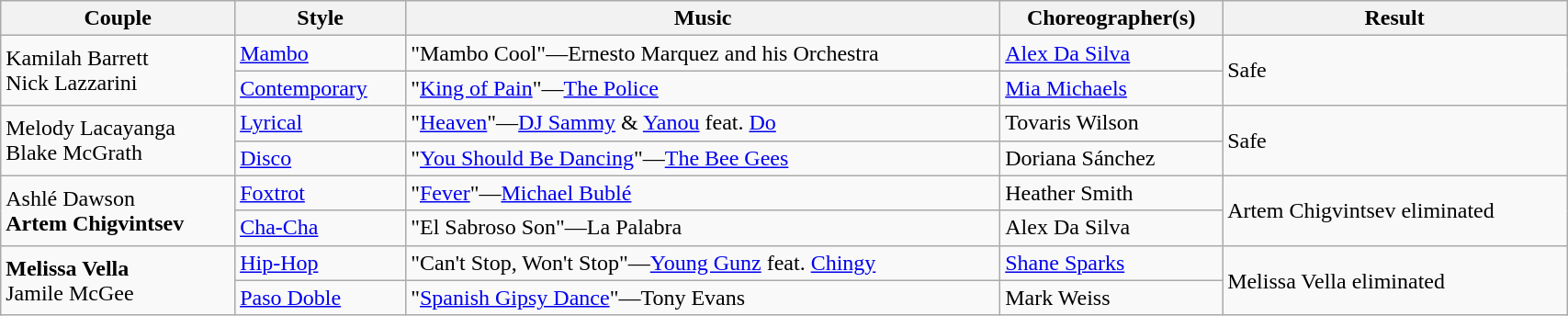<table class="wikitable" style="width:90%;">
<tr>
<th>Couple</th>
<th>Style</th>
<th>Music</th>
<th>Choreographer(s)</th>
<th>Result</th>
</tr>
<tr>
<td rowspan="2">Kamilah Barrett<br>Nick Lazzarini</td>
<td><a href='#'>Mambo</a></td>
<td>"Mambo Cool"—Ernesto Marquez and his Orchestra</td>
<td><a href='#'>Alex Da Silva</a></td>
<td rowspan="2">Safe</td>
</tr>
<tr>
<td><a href='#'>Contemporary</a></td>
<td>"<a href='#'>King of Pain</a>"—<a href='#'>The Police</a></td>
<td><a href='#'>Mia Michaels</a></td>
</tr>
<tr>
<td rowspan="2">Melody Lacayanga<br>Blake McGrath</td>
<td><a href='#'>Lyrical</a></td>
<td>"<a href='#'>Heaven</a>"—<a href='#'>DJ Sammy</a> & <a href='#'>Yanou</a> feat. <a href='#'>Do</a></td>
<td>Tovaris Wilson</td>
<td rowspan="2">Safe</td>
</tr>
<tr>
<td><a href='#'>Disco</a></td>
<td>"<a href='#'>You Should Be Dancing</a>"—<a href='#'>The Bee Gees</a></td>
<td>Doriana Sánchez</td>
</tr>
<tr>
<td rowspan="2">Ashlé Dawson<br><strong>Artem Chigvintsev</strong></td>
<td><a href='#'>Foxtrot</a></td>
<td>"<a href='#'>Fever</a>"—<a href='#'>Michael Bublé</a></td>
<td>Heather Smith</td>
<td rowspan="2">Artem Chigvintsev eliminated</td>
</tr>
<tr>
<td><a href='#'>Cha-Cha</a></td>
<td>"El Sabroso Son"—La Palabra</td>
<td>Alex Da Silva</td>
</tr>
<tr>
<td rowspan="2"><strong>Melissa Vella</strong><br>Jamile McGee</td>
<td><a href='#'>Hip-Hop</a></td>
<td>"Can't Stop, Won't Stop"—<a href='#'>Young Gunz</a> feat. <a href='#'>Chingy</a></td>
<td><a href='#'>Shane Sparks</a></td>
<td rowspan="2">Melissa Vella eliminated</td>
</tr>
<tr>
<td><a href='#'>Paso Doble</a></td>
<td>"<a href='#'>Spanish Gipsy Dance</a>"—Tony Evans</td>
<td>Mark Weiss</td>
</tr>
</table>
